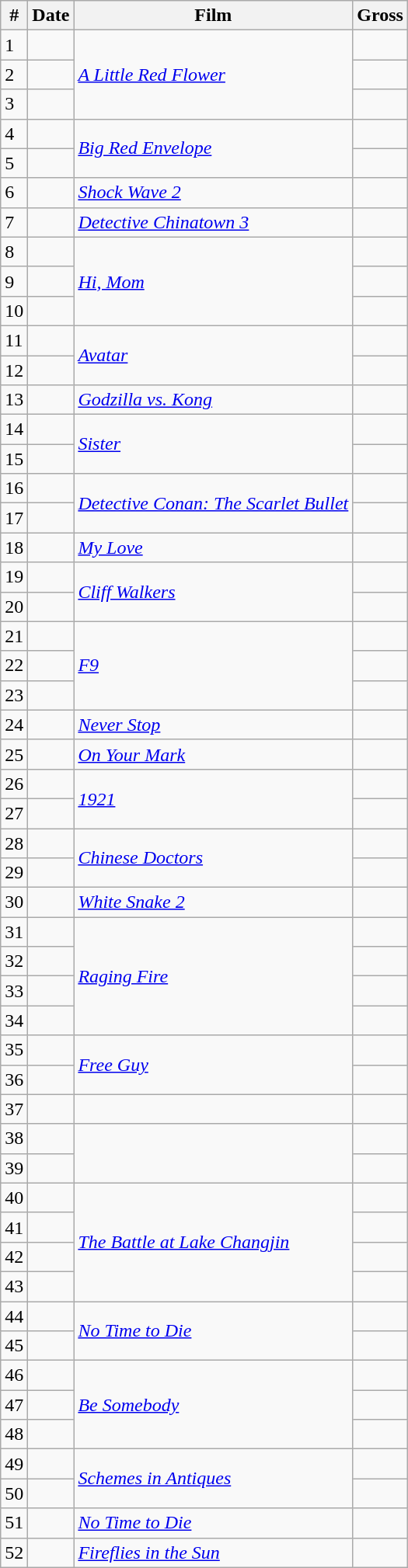<table class="wikitable sortable">
<tr>
<th>#</th>
<th>Date</th>
<th>Film</th>
<th>Gross</th>
</tr>
<tr>
<td>1</td>
<td></td>
<td rowspan="3"><em><a href='#'>A Little Red Flower</a></em></td>
<td></td>
</tr>
<tr>
<td>2</td>
<td></td>
<td></td>
</tr>
<tr>
<td>3</td>
<td></td>
<td></td>
</tr>
<tr>
<td>4</td>
<td></td>
<td rowspan="2"><em><a href='#'>Big Red Envelope</a></em></td>
<td></td>
</tr>
<tr>
<td>5</td>
<td></td>
<td></td>
</tr>
<tr>
<td>6</td>
<td></td>
<td><em><a href='#'>Shock Wave 2</a></em></td>
<td></td>
</tr>
<tr>
<td>7</td>
<td></td>
<td><em><a href='#'>Detective Chinatown 3</a></em></td>
<td></td>
</tr>
<tr>
<td>8</td>
<td></td>
<td rowspan="3"><em><a href='#'>Hi, Mom</a></em></td>
<td></td>
</tr>
<tr>
<td>9</td>
<td></td>
<td></td>
</tr>
<tr>
<td>10</td>
<td></td>
<td></td>
</tr>
<tr>
<td>11</td>
<td></td>
<td rowspan="2"><em><a href='#'>Avatar</a></em></td>
<td></td>
</tr>
<tr>
<td>12</td>
<td></td>
<td></td>
</tr>
<tr>
<td>13</td>
<td></td>
<td><em><a href='#'>Godzilla vs. Kong</a></em></td>
<td></td>
</tr>
<tr>
<td>14</td>
<td></td>
<td rowspan="2"><em><a href='#'>Sister</a></em></td>
<td></td>
</tr>
<tr>
<td>15</td>
<td></td>
<td></td>
</tr>
<tr>
<td>16</td>
<td></td>
<td rowspan="2"><em><a href='#'>Detective Conan: The Scarlet Bullet</a></em></td>
<td></td>
</tr>
<tr>
<td>17</td>
<td></td>
<td></td>
</tr>
<tr>
<td>18</td>
<td></td>
<td><em><a href='#'>My Love</a></em></td>
<td></td>
</tr>
<tr>
<td>19</td>
<td></td>
<td rowspan="2"><em><a href='#'>Cliff Walkers</a></em></td>
<td></td>
</tr>
<tr>
<td>20</td>
<td></td>
<td></td>
</tr>
<tr>
<td>21</td>
<td></td>
<td rowspan="3"><em><a href='#'>F9</a></em></td>
<td></td>
</tr>
<tr>
<td>22</td>
<td></td>
<td></td>
</tr>
<tr>
<td>23</td>
<td></td>
<td></td>
</tr>
<tr>
<td>24</td>
<td></td>
<td><em><a href='#'>Never Stop</a></em></td>
<td></td>
</tr>
<tr>
<td>25</td>
<td></td>
<td><em><a href='#'>On Your Mark</a></em></td>
<td></td>
</tr>
<tr>
<td>26</td>
<td></td>
<td rowspan="2"><em><a href='#'>1921</a></em></td>
<td></td>
</tr>
<tr>
<td>27</td>
<td></td>
<td></td>
</tr>
<tr>
<td>28</td>
<td></td>
<td rowspan="2"><em><a href='#'>Chinese Doctors</a></em></td>
<td></td>
</tr>
<tr>
<td>29</td>
<td></td>
<td></td>
</tr>
<tr>
<td>30</td>
<td></td>
<td White Snake 2: The Tribulation of the Green Snake><em><a href='#'>White Snake 2</a></em></td>
<td></td>
</tr>
<tr>
<td>31</td>
<td></td>
<td rowspan="4"><em><a href='#'>Raging Fire</a></em></td>
<td></td>
</tr>
<tr>
<td>32</td>
<td></td>
<td></td>
</tr>
<tr>
<td>33</td>
<td></td>
<td></td>
</tr>
<tr>
<td>34</td>
<td></td>
<td></td>
</tr>
<tr>
<td>35</td>
<td></td>
<td rowspan="2"><em><a href='#'>Free Guy</a></em></td>
<td></td>
</tr>
<tr>
<td>36</td>
<td></td>
<td></td>
</tr>
<tr>
<td>37</td>
<td></td>
<td><em></em></td>
<td></td>
</tr>
<tr>
<td>38</td>
<td></td>
<td rowspan="2"><em></em></td>
<td></td>
</tr>
<tr>
<td>39</td>
<td></td>
<td></td>
</tr>
<tr>
<td>40</td>
<td></td>
<td rowspan="4"><em><a href='#'>The Battle at Lake Changjin</a></em></td>
<td></td>
</tr>
<tr>
<td>41</td>
<td></td>
<td></td>
</tr>
<tr>
<td>42</td>
<td></td>
<td></td>
</tr>
<tr>
<td>43</td>
<td></td>
<td></td>
</tr>
<tr>
<td>44</td>
<td></td>
<td rowspan="2"><em><a href='#'>No Time to Die</a></em></td>
<td></td>
</tr>
<tr>
<td>45</td>
<td></td>
<td></td>
</tr>
<tr>
<td>46</td>
<td></td>
<td rowspan="3"><em><a href='#'>Be Somebody</a></em></td>
<td></td>
</tr>
<tr>
<td>47</td>
<td></td>
<td></td>
</tr>
<tr>
<td>48</td>
<td></td>
<td></td>
</tr>
<tr>
<td>49</td>
<td></td>
<td rowspan="2"><em><a href='#'>Schemes in Antiques</a></em></td>
<td></td>
</tr>
<tr>
<td>50</td>
<td></td>
<td></td>
</tr>
<tr>
<td>51</td>
<td></td>
<td><em><a href='#'>No Time to Die</a></em></td>
<td></td>
</tr>
<tr>
<td>52</td>
<td></td>
<td><em><a href='#'>Fireflies in the Sun</a></em></td>
<td></td>
</tr>
</table>
